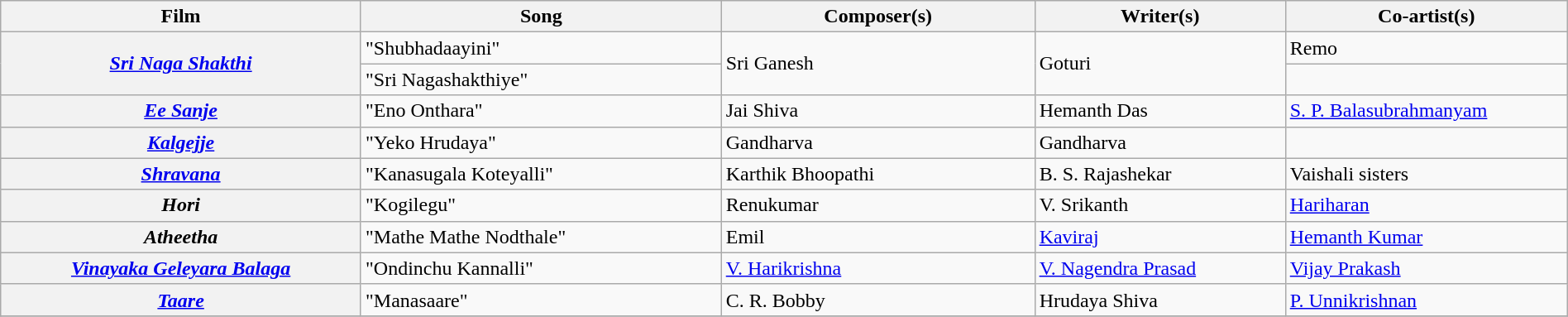<table class="wikitable plainrowheaders" width="100%" textcolor:#000;">
<tr>
<th scope="col" width=23%><strong>Film</strong></th>
<th scope="col" width=23%><strong>Song</strong></th>
<th scope="col" width=20%><strong>Composer(s)</strong></th>
<th scope="col" width=16%><strong>Writer(s)</strong></th>
<th scope="col" width=18%><strong>Co-artist(s)</strong></th>
</tr>
<tr>
<th rowspan="2"><em><a href='#'>Sri Naga Shakthi</a></em></th>
<td>"Shubhadaayini"</td>
<td rowspan="2">Sri Ganesh</td>
<td rowspan="2">Goturi</td>
<td>Remo</td>
</tr>
<tr>
<td>"Sri Nagashakthiye"</td>
<td></td>
</tr>
<tr>
<th><em><a href='#'>Ee Sanje</a></em></th>
<td>"Eno Onthara"</td>
<td>Jai Shiva</td>
<td>Hemanth Das</td>
<td><a href='#'>S. P. Balasubrahmanyam</a></td>
</tr>
<tr>
<th><em><a href='#'>Kalgejje</a></em></th>
<td>"Yeko Hrudaya"</td>
<td>Gandharva</td>
<td>Gandharva</td>
<td></td>
</tr>
<tr>
<th><em><a href='#'>Shravana</a></em></th>
<td>"Kanasugala Koteyalli"</td>
<td>Karthik Bhoopathi</td>
<td>B. S. Rajashekar</td>
<td>Vaishali sisters</td>
</tr>
<tr>
<th><em>Hori</em></th>
<td>"Kogilegu"</td>
<td>Renukumar</td>
<td>V. Srikanth</td>
<td><a href='#'>Hariharan</a></td>
</tr>
<tr>
<th><em>Atheetha</em></th>
<td>"Mathe Mathe Nodthale"</td>
<td>Emil</td>
<td><a href='#'>Kaviraj</a></td>
<td><a href='#'>Hemanth Kumar</a></td>
</tr>
<tr>
<th><em><a href='#'>Vinayaka Geleyara Balaga</a></em></th>
<td>"Ondinchu Kannalli"</td>
<td><a href='#'>V. Harikrishna</a></td>
<td><a href='#'>V. Nagendra Prasad</a></td>
<td><a href='#'>Vijay Prakash</a></td>
</tr>
<tr>
<th><em><a href='#'>Taare</a></em></th>
<td>"Manasaare"</td>
<td>C. R. Bobby</td>
<td>Hrudaya Shiva</td>
<td><a href='#'>P. Unnikrishnan</a></td>
</tr>
<tr>
</tr>
</table>
